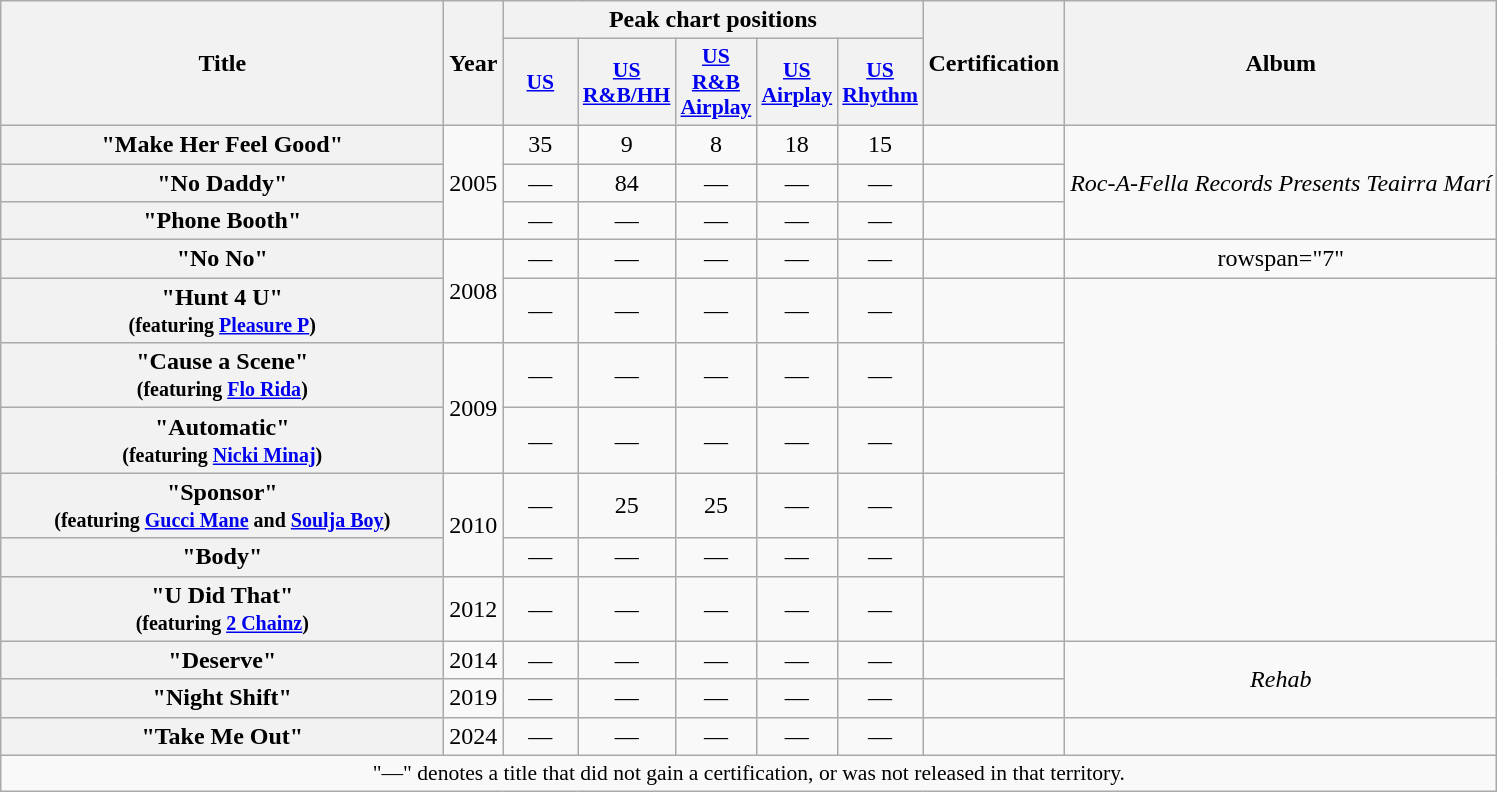<table class="wikitable plainrowheaders" style="text-align:center;">
<tr>
<th scope="col" rowspan="2" style="width:18em;">Title</th>
<th scope="col" rowspan="2" style="width:10px;">Year</th>
<th scope="col" colspan="5">Peak chart positions</th>
<th scope="col" rowspan="2">Certification</th>
<th scope="col" rowspan="2">Album</th>
</tr>
<tr>
<th scope="col" style="width:3em;font-size:90%;"><a href='#'>US</a><br></th>
<th scope="col" style="width:3em;font-size:90%;"><a href='#'>US R&B/HH</a><br></th>
<th scope="col" style="width:3em;font-size:90%;"><a href='#'>US R&B<br> Airplay</a><br></th>
<th scope="col" style="width:3em;font-size:90%;"><a href='#'>US<br> Airplay</a><br></th>
<th scope="col" style="width:3em;font-size:90%;"><a href='#'>US<br>Rhythm</a><br></th>
</tr>
<tr>
<th scope="row">"Make Her Feel Good"</th>
<td rowspan="3">2005</td>
<td>35</td>
<td>9</td>
<td>8</td>
<td>18</td>
<td>15</td>
<td></td>
<td rowspan="3"><em>Roc-A-Fella Records Presents Teairra Marí</em></td>
</tr>
<tr>
<th scope="row">"No Daddy"</th>
<td>—</td>
<td>84</td>
<td>—</td>
<td>—</td>
<td>—</td>
<td></td>
</tr>
<tr>
<th scope="row">"Phone Booth"</th>
<td>—</td>
<td>—</td>
<td>—</td>
<td>—</td>
<td>—</td>
<td></td>
</tr>
<tr>
<th scope="row">"No No"</th>
<td rowspan="2">2008</td>
<td>—</td>
<td>—</td>
<td>—</td>
<td>—</td>
<td>—</td>
<td></td>
<td>rowspan="7" </td>
</tr>
<tr>
<th scope="row">"Hunt 4 U"<br><small>(featuring <a href='#'>Pleasure P</a>)</small></th>
<td>—</td>
<td>—</td>
<td>—</td>
<td>—</td>
<td>—</td>
<td></td>
</tr>
<tr>
<th scope="row">"Cause a Scene"<br><small>(featuring <a href='#'>Flo Rida</a>)</small></th>
<td rowspan="2">2009</td>
<td>—</td>
<td>—</td>
<td>—</td>
<td>—</td>
<td>—</td>
<td></td>
</tr>
<tr>
<th scope="row">"Automatic"<br><small>(featuring <a href='#'>Nicki Minaj</a>)</small></th>
<td>—</td>
<td>—</td>
<td>—</td>
<td>—</td>
<td>—</td>
<td></td>
</tr>
<tr>
<th scope="row">"Sponsor"<br><small>(featuring <a href='#'>Gucci Mane</a> and <a href='#'>Soulja Boy</a>)</small></th>
<td rowspan="2">2010</td>
<td>—</td>
<td>25</td>
<td>25</td>
<td>—</td>
<td>—</td>
<td></td>
</tr>
<tr>
<th scope="row">"Body"</th>
<td>—</td>
<td>—</td>
<td>—</td>
<td>—</td>
<td>—</td>
<td></td>
</tr>
<tr>
<th scope="row">"U Did That" <br><small>(featuring <a href='#'>2 Chainz</a>)</small></th>
<td>2012</td>
<td>—</td>
<td>—</td>
<td>—</td>
<td>—</td>
<td>—</td>
<td></td>
</tr>
<tr>
<th scope="row">"Deserve"</th>
<td>2014</td>
<td>—</td>
<td>—</td>
<td>—</td>
<td>—</td>
<td>—</td>
<td></td>
<td rowspan="2"><em>Rehab</em></td>
</tr>
<tr>
<th scope="row">"Night Shift"</th>
<td>2019</td>
<td>—</td>
<td>—</td>
<td>—</td>
<td>—</td>
<td>—</td>
<td></td>
</tr>
<tr>
<th scope="row">"Take Me Out"</th>
<td>2024</td>
<td>—</td>
<td>—</td>
<td>—</td>
<td>—</td>
<td>—</td>
<td></td>
<td></td>
</tr>
<tr>
<td colspan="11" style="font-size:90%">"—" denotes a title that did not gain a certification, or was not released in that territory.</td>
</tr>
</table>
